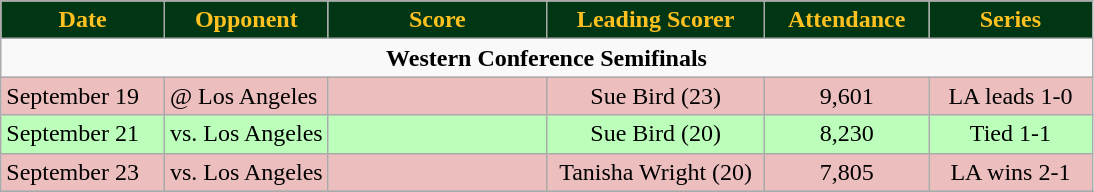<table class="wikitable" border="1">
<tr>
<th style="background:#003614;color:#FFC11F" width="15%">Date</th>
<th style="background:#003614;color:#FFC11F" width="15%">Opponent</th>
<th style="background:#003614;color:#FFC11F" width="20%">Score</th>
<th style="background:#003614;color:#FFC11F" width="20%">Leading Scorer</th>
<th style="background:#003614;color:#FFC11F" width="15%">Attendance</th>
<th style="background:#003614;color:#FFC11F" width="15%">Series</th>
</tr>
<tr>
<td colspan="6" align="center"><strong>Western Conference Semifinals</strong></td>
</tr>
<tr bgcolor="edbebe">
<td>September 19</td>
<td>@ Los Angeles</td>
<td align=center></td>
<td align=center>Sue Bird (23)</td>
<td align=center>9,601</td>
<td align=center>LA leads 1-0</td>
</tr>
<tr bgcolor="bbffbb">
<td>September 21</td>
<td>vs. Los Angeles</td>
<td align=center></td>
<td align=center>Sue Bird (20)</td>
<td align=center>8,230</td>
<td align=center>Tied 1-1</td>
</tr>
<tr bgcolor="edbebe">
<td>September 23</td>
<td>vs. Los Angeles</td>
<td align=center></td>
<td align=center>Tanisha Wright (20)</td>
<td align=center>7,805</td>
<td align=center>LA wins 2-1</td>
</tr>
<tr>
</tr>
</table>
